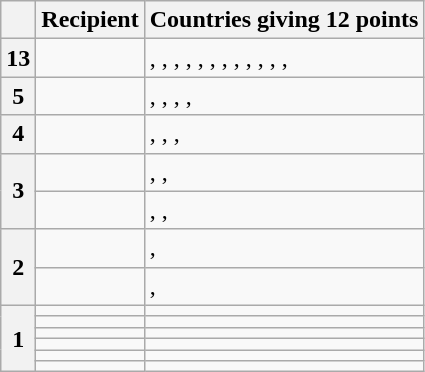<table class="wikitable plainrowheaders">
<tr>
<th scope="col"></th>
<th scope="col">Recipient</th>
<th scope="col">Countries giving 12 points</th>
</tr>
<tr>
<th scope="row">13</th>
<td></td>
<td>, <strong></strong>, , , , , , , , , , , </td>
</tr>
<tr>
<th scope="row">5</th>
<td></td>
<td>, , , , </td>
</tr>
<tr>
<th scope="row">4</th>
<td></td>
<td>, , , </td>
</tr>
<tr>
<th rowspan="2" scope="rowgroup">3</th>
<td></td>
<td>, <strong></strong>, </td>
</tr>
<tr>
<td></td>
<td>, , </td>
</tr>
<tr>
<th rowspan="2" scope="rowgroup">2</th>
<td></td>
<td>, </td>
</tr>
<tr>
<td></td>
<td>, </td>
</tr>
<tr>
<th rowspan="6" scope="rowgroup">1</th>
<td></td>
<td></td>
</tr>
<tr>
<td></td>
<td></td>
</tr>
<tr>
<td></td>
<td><strong></strong></td>
</tr>
<tr>
<td></td>
<td><strong></strong></td>
</tr>
<tr>
<td></td>
<td></td>
</tr>
<tr>
<td></td>
<td></td>
</tr>
</table>
